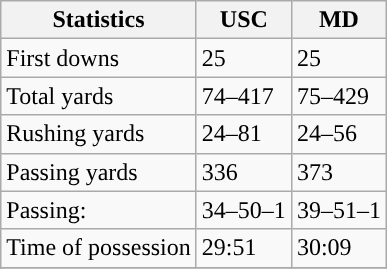<table class="wikitable" style="float: left;">
<tr>
<th>Statistics</th>
<th>USC</th>
<th>MD</th>
</tr>
<tr>
<td>First downs</td>
<td>25</td>
<td>25</td>
</tr>
<tr>
<td>Total yards</td>
<td>74–417</td>
<td>75–429</td>
</tr>
<tr>
<td>Rushing yards</td>
<td>24–81</td>
<td>24–56</td>
</tr>
<tr>
<td>Passing yards</td>
<td>336</td>
<td>373</td>
</tr>
<tr>
<td>Passing:</td>
<td>34–50–1</td>
<td>39–51–1</td>
</tr>
<tr>
<td>Time of possession</td>
<td>29:51</td>
<td>30:09</td>
</tr>
<tr>
</tr>
</table>
